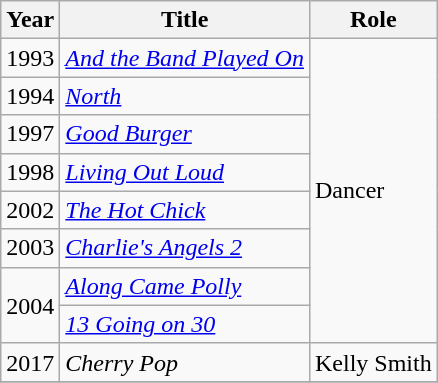<table class="wikitable">
<tr>
<th>Year</th>
<th>Title</th>
<th>Role</th>
</tr>
<tr>
<td>1993</td>
<td><em><a href='#'>And the Band Played On</a></em></td>
<td rowspan=8>Dancer</td>
</tr>
<tr>
<td>1994</td>
<td><em><a href='#'>North</a></em></td>
</tr>
<tr>
<td>1997</td>
<td><em><a href='#'>Good Burger</a></em></td>
</tr>
<tr>
<td>1998</td>
<td><em><a href='#'>Living Out Loud</a></em></td>
</tr>
<tr>
<td>2002</td>
<td><em><a href='#'>The Hot Chick</a></em></td>
</tr>
<tr>
<td>2003</td>
<td><em><a href='#'>Charlie's Angels 2</a></em></td>
</tr>
<tr>
<td rowspan=2>2004</td>
<td><em><a href='#'>Along Came Polly</a></em></td>
</tr>
<tr>
<td><em><a href='#'>13 Going on 30</a></em></td>
</tr>
<tr>
<td>2017</td>
<td><em>Cherry Pop</em></td>
<td>Kelly Smith</td>
</tr>
<tr>
</tr>
</table>
